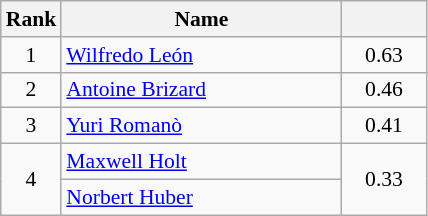<table class="wikitable" style="text-align:center; font-size:90%">
<tr>
<th width=30>Rank</th>
<th width=180>Name</th>
<th width=50></th>
</tr>
<tr>
<td>1</td>
<td style="text-align:left"> <a href='#'>Wilfredo León</a></td>
<td>0.63</td>
</tr>
<tr>
<td>2</td>
<td style="text-align:left"> <a href='#'>Antoine Brizard</a></td>
<td>0.46</td>
</tr>
<tr>
<td>3</td>
<td style="text-align:left"> <a href='#'>Yuri Romanò</a></td>
<td>0.41</td>
</tr>
<tr>
<td rowspan=2>4</td>
<td style="text-align:left"> <a href='#'>Maxwell Holt</a></td>
<td rowspan=2>0.33</td>
</tr>
<tr>
<td style="text-align:left"> <a href='#'>Norbert Huber</a></td>
</tr>
</table>
